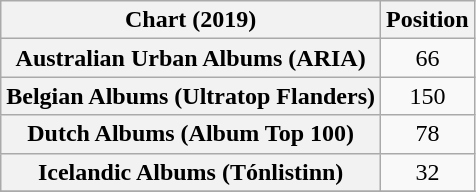<table class="wikitable sortable plainrowheaders" style=text-align:center>
<tr>
<th scope="col">Chart (2019)</th>
<th scope="col">Position</th>
</tr>
<tr>
<th scope="row">Australian Urban Albums (ARIA)</th>
<td>66</td>
</tr>
<tr>
<th scope="row">Belgian Albums (Ultratop Flanders)</th>
<td>150</td>
</tr>
<tr>
<th scope="row">Dutch Albums (Album Top 100)</th>
<td>78</td>
</tr>
<tr>
<th scope="row">Icelandic Albums (Tónlistinn)</th>
<td>32</td>
</tr>
<tr>
</tr>
</table>
